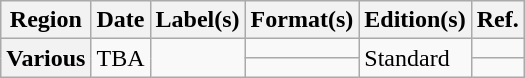<table class="wikitable plainrowheaders">
<tr>
<th scope="col">Region</th>
<th scope="col">Date</th>
<th scope="col">Label(s)</th>
<th scope="col">Format(s)</th>
<th scope="col">Edition(s)</th>
<th scope="col">Ref.</th>
</tr>
<tr>
<th scope="row" rowspan="2">Various</th>
<td rowspan="2">TBA</td>
<td rowspan="2"></td>
<td></td>
<td rowspan="2">Standard</td>
<td style="text-align: center"></td>
</tr>
<tr>
<td></td>
<td style="text-align: center"></td>
</tr>
</table>
